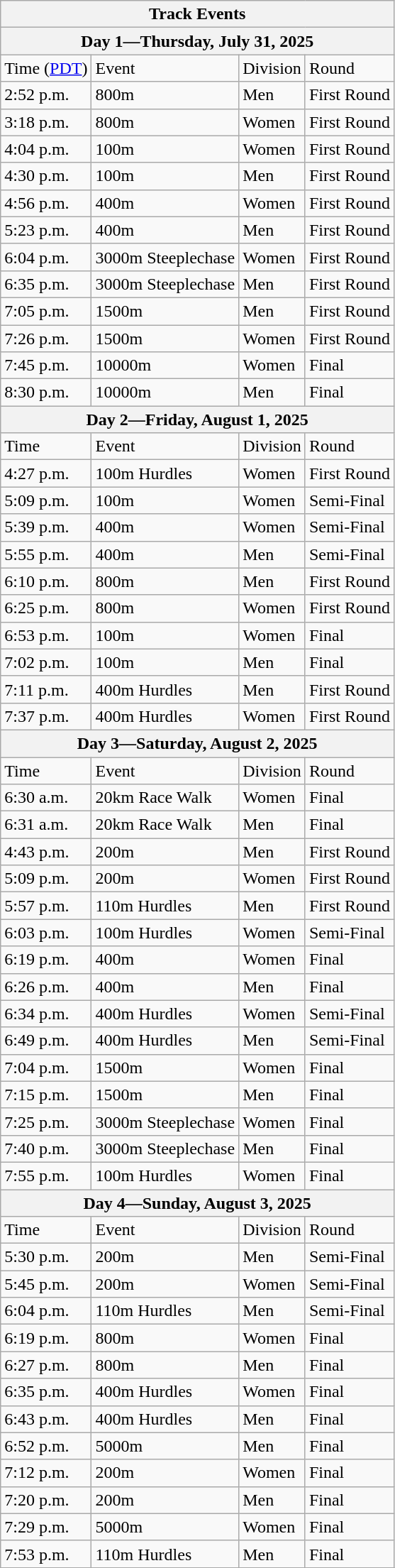<table class="wikitable sortable">
<tr>
<th colspan="6">Track Events</th>
</tr>
<tr>
<th colspan="6">Day 1—Thursday, July 31, 2025</th>
</tr>
<tr>
<td>Time (<a href='#'>PDT</a>)</td>
<td>Event</td>
<td>Division</td>
<td>Round</td>
</tr>
<tr>
<td>2:52 p.m.</td>
<td>800m</td>
<td>Men</td>
<td>First Round</td>
</tr>
<tr>
<td>3:18 p.m.</td>
<td>800m</td>
<td>Women</td>
<td>First Round</td>
</tr>
<tr>
<td>4:04 p.m.</td>
<td>100m</td>
<td>Women</td>
<td>First Round</td>
</tr>
<tr>
<td>4:30 p.m.</td>
<td>100m</td>
<td>Men</td>
<td>First Round</td>
</tr>
<tr>
<td>4:56 p.m.</td>
<td>400m</td>
<td>Women</td>
<td>First Round</td>
</tr>
<tr>
<td>5:23 p.m.</td>
<td>400m</td>
<td>Men</td>
<td>First Round</td>
</tr>
<tr>
<td>6:04 p.m.</td>
<td>3000m Steeplechase</td>
<td>Women</td>
<td>First Round</td>
</tr>
<tr>
<td>6:35 p.m.</td>
<td>3000m Steeplechase</td>
<td>Men</td>
<td>First Round</td>
</tr>
<tr>
<td>7:05 p.m.</td>
<td>1500m</td>
<td>Men</td>
<td>First Round</td>
</tr>
<tr>
<td>7:26 p.m.</td>
<td>1500m</td>
<td>Women</td>
<td>First Round</td>
</tr>
<tr>
<td>7:45 p.m.</td>
<td>10000m</td>
<td>Women</td>
<td>Final</td>
</tr>
<tr>
<td>8:30 p.m.</td>
<td>10000m</td>
<td>Men</td>
<td>Final</td>
</tr>
<tr>
<th colspan="6">Day 2—Friday, August 1, 2025</th>
</tr>
<tr>
<td>Time</td>
<td>Event</td>
<td>Division</td>
<td>Round</td>
</tr>
<tr>
<td>4:27 p.m.</td>
<td>100m Hurdles</td>
<td>Women</td>
<td>First Round</td>
</tr>
<tr>
<td>5:09 p.m.</td>
<td>100m</td>
<td>Women</td>
<td>Semi-Final</td>
</tr>
<tr>
<td>5:39 p.m.</td>
<td>400m</td>
<td>Women</td>
<td>Semi-Final</td>
</tr>
<tr>
<td>5:55 p.m.</td>
<td>400m</td>
<td>Men</td>
<td>Semi-Final</td>
</tr>
<tr>
<td>6:10 p.m.</td>
<td>800m</td>
<td>Men</td>
<td>First Round</td>
</tr>
<tr>
<td>6:25 p.m.</td>
<td>800m</td>
<td>Women</td>
<td>First Round</td>
</tr>
<tr>
<td>6:53 p.m.</td>
<td>100m</td>
<td>Women</td>
<td>Final</td>
</tr>
<tr>
<td>7:02 p.m.</td>
<td>100m</td>
<td>Men</td>
<td>Final</td>
</tr>
<tr>
<td>7:11 p.m.</td>
<td>400m Hurdles</td>
<td>Men</td>
<td>First Round</td>
</tr>
<tr>
<td>7:37 p.m.</td>
<td>400m Hurdles</td>
<td>Women</td>
<td>First Round</td>
</tr>
<tr>
<th colspan="6">Day 3—Saturday, August 2, 2025</th>
</tr>
<tr>
<td>Time</td>
<td>Event</td>
<td>Division</td>
<td>Round</td>
</tr>
<tr>
<td>6:30 a.m.</td>
<td>20km Race Walk</td>
<td>Women</td>
<td>Final</td>
</tr>
<tr>
<td>6:31 a.m.</td>
<td>20km Race Walk</td>
<td>Men</td>
<td>Final</td>
</tr>
<tr>
<td>4:43 p.m.</td>
<td>200m</td>
<td>Men</td>
<td>First Round</td>
</tr>
<tr>
<td>5:09 p.m.</td>
<td>200m</td>
<td>Women</td>
<td>First Round</td>
</tr>
<tr>
<td>5:57 p.m.</td>
<td>110m Hurdles</td>
<td>Men</td>
<td>First Round</td>
</tr>
<tr>
<td>6:03 p.m.</td>
<td>100m Hurdles</td>
<td>Women</td>
<td>Semi-Final</td>
</tr>
<tr>
<td>6:19 p.m.</td>
<td>400m</td>
<td>Women</td>
<td>Final</td>
</tr>
<tr>
<td>6:26 p.m.</td>
<td>400m</td>
<td>Men</td>
<td>Final</td>
</tr>
<tr>
<td>6:34 p.m.</td>
<td>400m Hurdles</td>
<td>Women</td>
<td>Semi-Final</td>
</tr>
<tr>
<td>6:49 p.m.</td>
<td>400m Hurdles</td>
<td>Men</td>
<td>Semi-Final</td>
</tr>
<tr>
<td>7:04 p.m.</td>
<td>1500m</td>
<td>Women</td>
<td>Final</td>
</tr>
<tr>
<td>7:15 p.m.</td>
<td>1500m</td>
<td>Men</td>
<td>Final</td>
</tr>
<tr>
<td>7:25 p.m.</td>
<td>3000m Steeplechase</td>
<td>Women</td>
<td>Final</td>
</tr>
<tr>
<td>7:40 p.m.</td>
<td>3000m Steeplechase</td>
<td>Men</td>
<td>Final</td>
</tr>
<tr>
<td>7:55 p.m.</td>
<td>100m Hurdles</td>
<td>Women</td>
<td>Final</td>
</tr>
<tr>
<th colspan="6">Day 4—Sunday, August 3, 2025</th>
</tr>
<tr>
<td>Time</td>
<td>Event</td>
<td>Division</td>
<td>Round</td>
</tr>
<tr>
<td>5:30 p.m.</td>
<td>200m</td>
<td>Men</td>
<td>Semi-Final</td>
</tr>
<tr>
<td>5:45 p.m.</td>
<td>200m</td>
<td>Women</td>
<td>Semi-Final</td>
</tr>
<tr>
<td>6:04 p.m.</td>
<td>110m Hurdles</td>
<td>Men</td>
<td>Semi-Final</td>
</tr>
<tr>
<td>6:19 p.m.</td>
<td>800m</td>
<td>Women</td>
<td>Final</td>
</tr>
<tr>
<td>6:27 p.m.</td>
<td>800m</td>
<td>Men</td>
<td>Final</td>
</tr>
<tr>
<td>6:35 p.m.</td>
<td>400m Hurdles</td>
<td>Women</td>
<td>Final</td>
</tr>
<tr>
<td>6:43 p.m.</td>
<td>400m Hurdles</td>
<td>Men</td>
<td>Final</td>
</tr>
<tr>
<td>6:52 p.m.</td>
<td>5000m</td>
<td>Men</td>
<td>Final</td>
</tr>
<tr>
<td>7:12 p.m.</td>
<td>200m</td>
<td>Women</td>
<td>Final</td>
</tr>
<tr>
<td>7:20 p.m.</td>
<td>200m</td>
<td>Men</td>
<td>Final</td>
</tr>
<tr>
<td>7:29 p.m.</td>
<td>5000m</td>
<td>Women</td>
<td>Final</td>
</tr>
<tr>
<td>7:53 p.m.</td>
<td>110m Hurdles</td>
<td>Men</td>
<td>Final</td>
</tr>
<tr>
</tr>
</table>
